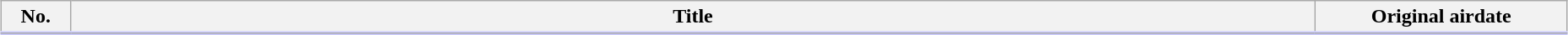<table class="wikitable" style="width:98%; margin:auto; background:#FFF;">
<tr style="border-bottom: 3px solid #CCF">
<th style="width:3em;">No.</th>
<th>Title</th>
<th style="width:12em;">Original airdate</th>
</tr>
<tr>
</tr>
</table>
